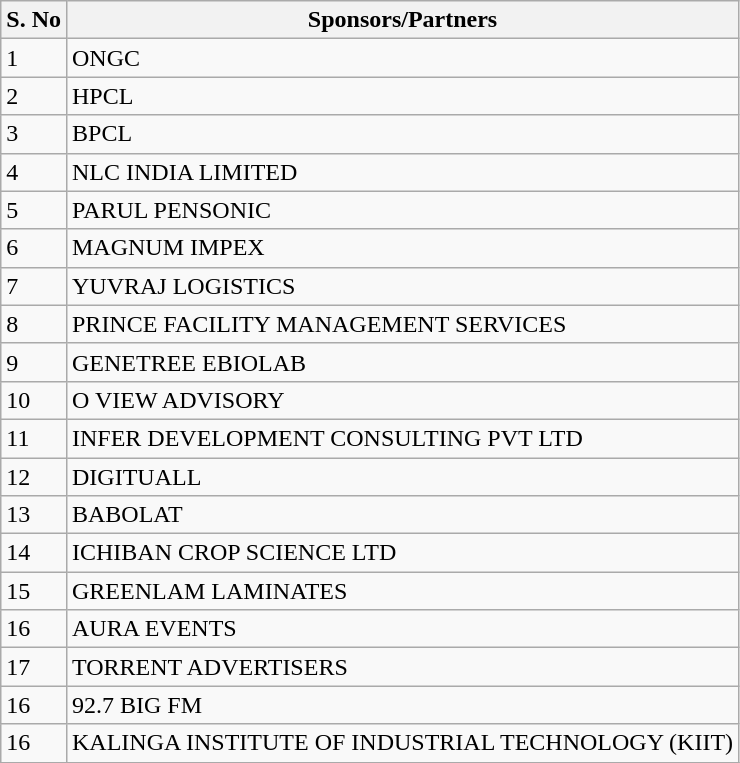<table class="wikitable sortable">
<tr>
<th>S. No</th>
<th>Sponsors/Partners</th>
</tr>
<tr>
<td>1</td>
<td>ONGC</td>
</tr>
<tr>
<td>2</td>
<td>HPCL</td>
</tr>
<tr>
<td>3</td>
<td>BPCL</td>
</tr>
<tr>
<td>4</td>
<td>NLC INDIA LIMITED</td>
</tr>
<tr>
<td>5</td>
<td>PARUL PENSONIC</td>
</tr>
<tr>
<td>6</td>
<td>MAGNUM IMPEX</td>
</tr>
<tr>
<td>7</td>
<td>YUVRAJ LOGISTICS</td>
</tr>
<tr>
<td>8</td>
<td>PRINCE FACILITY MANAGEMENT SERVICES</td>
</tr>
<tr>
<td>9</td>
<td>GENETREE EBIOLAB</td>
</tr>
<tr>
<td>10</td>
<td>O VIEW ADVISORY</td>
</tr>
<tr>
<td>11</td>
<td>INFER DEVELOPMENT CONSULTING PVT LTD</td>
</tr>
<tr>
<td>12</td>
<td>DIGITUALL</td>
</tr>
<tr>
<td>13</td>
<td>BABOLAT</td>
</tr>
<tr>
<td>14</td>
<td>ICHIBAN CROP SCIENCE LTD</td>
</tr>
<tr>
<td>15</td>
<td>GREENLAM LAMINATES</td>
</tr>
<tr>
<td>16</td>
<td>AURA EVENTS</td>
</tr>
<tr>
<td>17</td>
<td>TORRENT ADVERTISERS</td>
</tr>
<tr>
<td>16</td>
<td>92.7 BIG FM</td>
</tr>
<tr>
<td>16</td>
<td>KALINGA INSTITUTE OF INDUSTRIAL TECHNOLOGY (KIIT)</td>
</tr>
<tr>
</tr>
</table>
